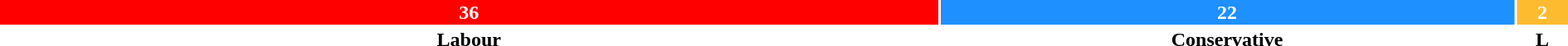<table style="width:100%; text-align:center;">
<tr style="color:white;">
<td style="background:red; width:60%;"><strong>36</strong></td>
<td style="background:dodgerblue; width:36.7%;"><strong>22</strong></td>
<td style="background:#FDBB30; width:3.3%;"><strong>2</strong></td>
</tr>
<tr>
<td><span><strong>Labour</strong></span></td>
<td><span><strong>Conservative</strong></span></td>
<td><span><strong>L</strong></span></td>
</tr>
</table>
